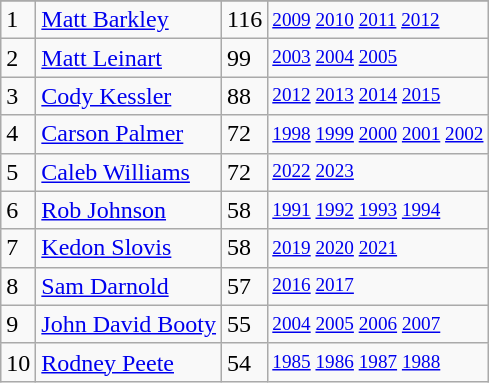<table class="wikitable">
<tr>
</tr>
<tr>
<td>1</td>
<td><a href='#'>Matt Barkley</a></td>
<td>116</td>
<td style="font-size:80%;"><a href='#'>2009</a> <a href='#'>2010</a> <a href='#'>2011</a> <a href='#'>2012</a></td>
</tr>
<tr>
<td>2</td>
<td><a href='#'>Matt Leinart</a></td>
<td>99</td>
<td style="font-size:80%;"><a href='#'>2003</a> <a href='#'>2004</a> <a href='#'>2005</a></td>
</tr>
<tr>
<td>3</td>
<td><a href='#'>Cody Kessler</a></td>
<td>88</td>
<td style="font-size:80%;"><a href='#'>2012</a> <a href='#'>2013</a> <a href='#'>2014</a> <a href='#'>2015</a></td>
</tr>
<tr>
<td>4</td>
<td><a href='#'>Carson Palmer</a></td>
<td>72</td>
<td style="font-size:80%;"><a href='#'>1998</a> <a href='#'>1999</a> <a href='#'>2000</a> <a href='#'>2001</a> <a href='#'>2002</a></td>
</tr>
<tr>
<td>5</td>
<td><a href='#'>Caleb Williams</a></td>
<td>72</td>
<td style="font-size:80%;"><a href='#'>2022</a> <a href='#'>2023</a></td>
</tr>
<tr>
<td>6</td>
<td><a href='#'>Rob Johnson</a></td>
<td>58</td>
<td style="font-size:80%;"><a href='#'>1991</a> <a href='#'>1992</a> <a href='#'>1993</a> <a href='#'>1994</a></td>
</tr>
<tr>
<td>7</td>
<td><a href='#'>Kedon Slovis</a></td>
<td>58</td>
<td style="font-size:80%;"><a href='#'>2019</a> <a href='#'>2020</a> <a href='#'>2021</a></td>
</tr>
<tr>
<td>8</td>
<td><a href='#'>Sam Darnold</a></td>
<td>57</td>
<td style="font-size:80%;"><a href='#'>2016</a> <a href='#'>2017</a></td>
</tr>
<tr>
<td>9</td>
<td><a href='#'>John David Booty</a></td>
<td>55</td>
<td style="font-size:80%;"><a href='#'>2004</a> <a href='#'>2005</a> <a href='#'>2006</a> <a href='#'>2007</a></td>
</tr>
<tr>
<td>10</td>
<td><a href='#'>Rodney Peete</a></td>
<td>54</td>
<td style="font-size:80%;"><a href='#'>1985</a> <a href='#'>1986</a> <a href='#'>1987</a> <a href='#'>1988</a></td>
</tr>
</table>
